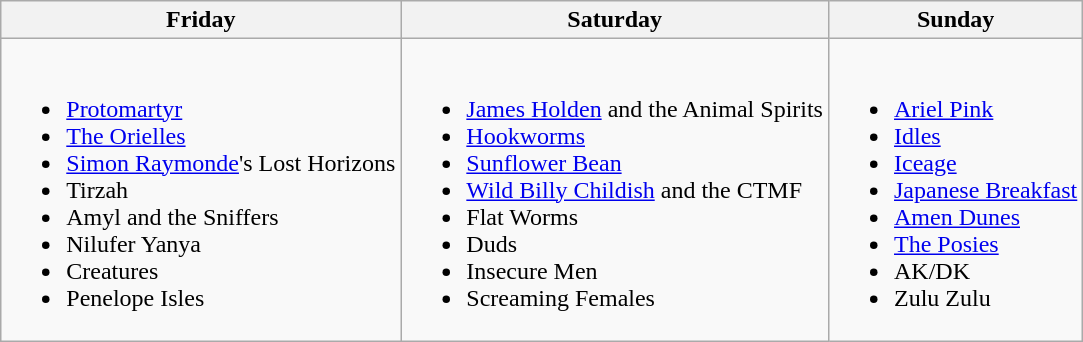<table class="wikitable">
<tr>
<th>Friday</th>
<th>Saturday</th>
<th>Sunday</th>
</tr>
<tr valign="top">
<td><br><ul><li><a href='#'>Protomartyr</a></li><li><a href='#'>The Orielles</a></li><li><a href='#'>Simon Raymonde</a>'s Lost Horizons</li><li>Tirzah</li><li>Amyl and the Sniffers</li><li>Nilufer Yanya</li><li>Creatures</li><li>Penelope Isles</li></ul></td>
<td><br><ul><li><a href='#'>James Holden</a> and the Animal Spirits</li><li><a href='#'>Hookworms</a></li><li><a href='#'>Sunflower Bean</a></li><li><a href='#'>Wild Billy Childish</a> and the CTMF</li><li>Flat Worms</li><li>Duds</li><li>Insecure Men</li><li>Screaming Females</li></ul></td>
<td><br><ul><li><a href='#'>Ariel Pink</a></li><li><a href='#'>Idles</a></li><li><a href='#'>Iceage</a></li><li><a href='#'>Japanese Breakfast</a></li><li><a href='#'>Amen Dunes</a></li><li><a href='#'>The Posies</a></li><li>AK/DK</li><li>Zulu Zulu</li></ul></td>
</tr>
</table>
